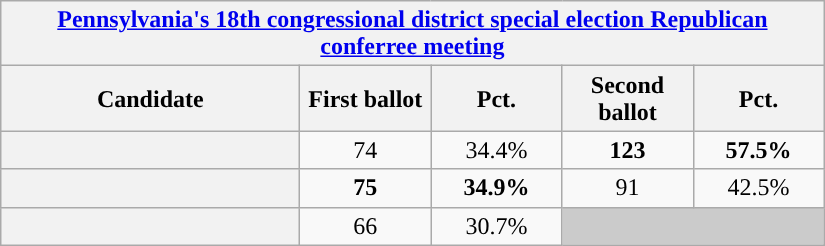<table class="wikitable sortable plainrowheaders">
<tr>
<th colspan="11" ><a href='#'>Pennsylvania's 18th congressional district special election Republican conferree meeting</a></th>
</tr>
<tr style="background:#eee; text-align:center;">
<th scope="col" style="width: 12em">Candidate</th>
<th scope="col"  style="width: 5em">First ballot</th>
<th scope="col"  style="width: 5em">Pct.</th>
<th scope="col"  style="width: 5em">Second ballot</th>
<th scope="col"  style="width: 5em">Pct.</th>
</tr>
<tr>
<th scope="row"><strong></strong></th>
<td style="text-align:center;">74</td>
<td style="text-align:center;">34.4%</td>
<td style="text-align:center;"><strong>123</strong></td>
<td style="text-align:center;"><strong>57.5%</strong></td>
</tr>
<tr>
<th scope="row"></th>
<td style="text-align:center;"><strong>75</strong></td>
<td style="text-align:center;"><strong>34.9%</strong></td>
<td style="text-align:center;">91</td>
<td style="text-align:center;">42.5%</td>
</tr>
<tr>
<th scope="row"></th>
<td style="text-align:center;">66</td>
<td style="text-align:center;">30.7%</td>
<td colspan=2 style="text-align:center; background:#cbcbcb"><em></em></td>
</tr>
</table>
